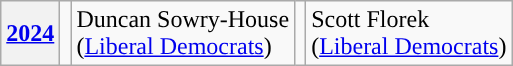<table class="wikitable">
<tr>
<th><a href='#'>2024</a></th>
<td rowspan="1;" style="background-color: "></td>
<td>Duncan Sowry-House<br>(<a href='#'>Liberal Democrats</a>)</td>
<td rowspan="1;" style="background-color: "></td>
<td>Scott Florek<br>(<a href='#'>Liberal Democrats</a>)</td>
</tr>
</table>
